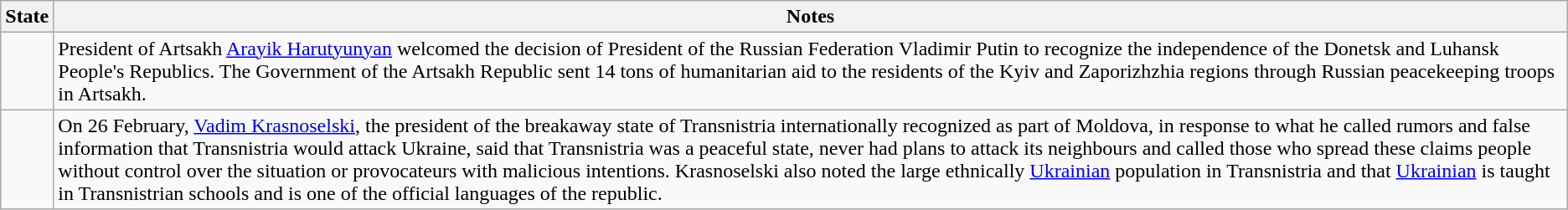<table class="wikitable">
<tr>
<th>State</th>
<th>Notes</th>
</tr>
<tr>
<td></td>
<td>President of Artsakh <a href='#'>Arayik Harutyunyan</a> welcomed the decision of President of the Russian Federation Vladimir Putin to recognize the independence of the Donetsk and Luhansk People's Republics. The Government of the Artsakh Republic sent 14 tons of humanitarian aid to the residents of the Kyiv and Zaporizhzhia regions through Russian peacekeeping troops in Artsakh.</td>
</tr>
<tr>
<td></td>
<td>On 26 February, <a href='#'>Vadim Krasnoselski</a>, the president of the breakaway state of Transnistria internationally recognized as part of Moldova, in response to what he called rumors and false information that Transnistria would attack Ukraine, said that Transnistria was a peaceful state, never had plans to attack its neighbours and called those who spread these claims people without control over the situation or provocateurs with malicious intentions. Krasnoselski also noted the large ethnically <a href='#'>Ukrainian</a> population in Transnistria and that <a href='#'>Ukrainian</a> is taught in Transnistrian schools and is one of the official languages of the republic.</td>
</tr>
</table>
